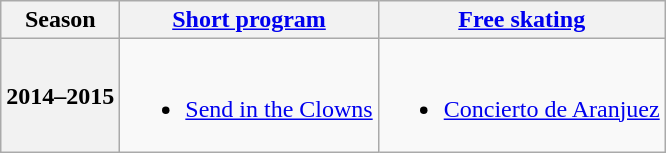<table class=wikitable style=text-align:center>
<tr>
<th>Season</th>
<th><a href='#'>Short program</a></th>
<th><a href='#'>Free skating</a></th>
</tr>
<tr>
<th>2014–2015 <br> </th>
<td><br><ul><li><a href='#'>Send in the Clowns</a> <br></li></ul></td>
<td><br><ul><li><a href='#'>Concierto de Aranjuez</a> <br></li></ul></td>
</tr>
</table>
